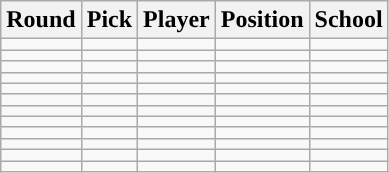<table class="wikitable" style="text-align:center">
<tr>
<th scope="col">Round</th>
<th scope="col">Pick</th>
<th scope="col">Player</th>
<th scope="col">Position</th>
<th scope="col">School</th>
</tr>
<tr>
<td></td>
<td></td>
<td></td>
<td></td>
<td></td>
</tr>
<tr>
<td></td>
<td></td>
<td></td>
<td></td>
<td></td>
</tr>
<tr>
<td></td>
<td></td>
<td></td>
<td></td>
<td></td>
</tr>
<tr>
<td></td>
<td></td>
<td></td>
<td></td>
<td></td>
</tr>
<tr>
<td></td>
<td></td>
<td></td>
<td></td>
<td></td>
</tr>
<tr>
<td></td>
<td></td>
<td></td>
<td></td>
<td></td>
</tr>
<tr>
<td></td>
<td></td>
<td></td>
<td></td>
<td></td>
</tr>
<tr>
<td></td>
<td></td>
<td></td>
<td></td>
<td></td>
</tr>
<tr>
<td></td>
<td></td>
<td></td>
<td></td>
<td></td>
</tr>
<tr>
<td></td>
<td></td>
<td></td>
<td></td>
<td></td>
</tr>
<tr>
<td></td>
<td></td>
<td></td>
<td></td>
<td></td>
</tr>
<tr>
<td></td>
<td></td>
<td></td>
<td></td>
<td></td>
</tr>
</table>
